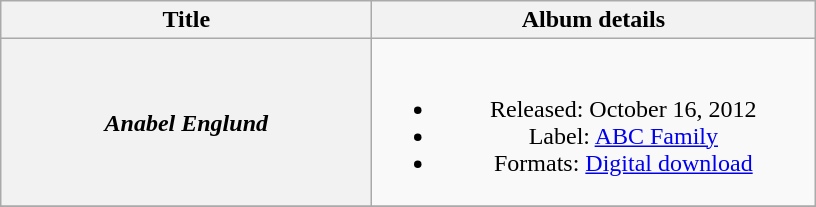<table class="wikitable plainrowheaders" style="text-align:center;">
<tr>
<th scope="col" style="width:15em;">Title</th>
<th scope="col" style="width:18em;">Album details</th>
</tr>
<tr>
<th scope="row"><em>Anabel Englund</em></th>
<td><br><ul><li>Released: October 16, 2012</li><li>Label: <a href='#'>ABC Family</a></li><li>Formats: <a href='#'>Digital download</a></li></ul></td>
</tr>
<tr>
</tr>
</table>
